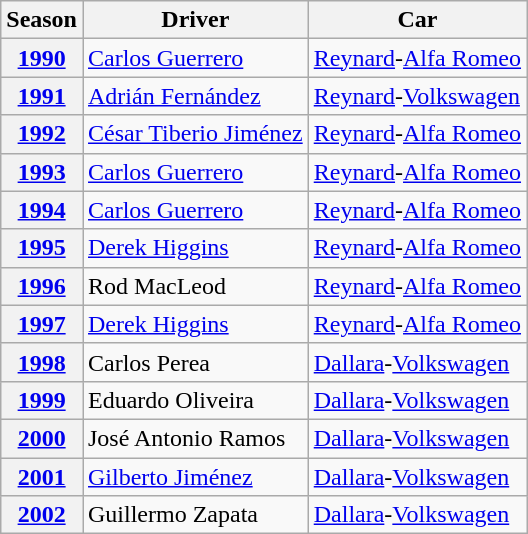<table class="wikitable">
<tr>
<th>Season</th>
<th>Driver</th>
<th>Car</th>
</tr>
<tr>
<th><a href='#'>1990</a></th>
<td> <a href='#'>Carlos Guerrero</a></td>
<td><a href='#'>Reynard</a>-<a href='#'>Alfa Romeo</a></td>
</tr>
<tr>
<th><a href='#'>1991</a></th>
<td> <a href='#'>Adrián Fernández</a></td>
<td><a href='#'>Reynard</a>-<a href='#'>Volkswagen</a></td>
</tr>
<tr>
<th><a href='#'>1992</a></th>
<td> <a href='#'>César Tiberio Jiménez</a></td>
<td><a href='#'>Reynard</a>-<a href='#'>Alfa Romeo</a></td>
</tr>
<tr>
<th><a href='#'>1993</a></th>
<td> <a href='#'>Carlos Guerrero</a></td>
<td><a href='#'>Reynard</a>-<a href='#'>Alfa Romeo</a></td>
</tr>
<tr>
<th><a href='#'>1994</a></th>
<td> <a href='#'>Carlos Guerrero</a></td>
<td><a href='#'>Reynard</a>-<a href='#'>Alfa Romeo</a></td>
</tr>
<tr>
<th><a href='#'>1995</a></th>
<td> <a href='#'>Derek Higgins</a></td>
<td><a href='#'>Reynard</a>-<a href='#'>Alfa Romeo</a></td>
</tr>
<tr>
<th><a href='#'>1996</a></th>
<td> Rod MacLeod</td>
<td><a href='#'>Reynard</a>-<a href='#'>Alfa Romeo</a></td>
</tr>
<tr>
<th><a href='#'>1997</a></th>
<td> <a href='#'>Derek Higgins</a></td>
<td><a href='#'>Reynard</a>-<a href='#'>Alfa Romeo</a></td>
</tr>
<tr>
<th><a href='#'>1998</a></th>
<td> Carlos Perea</td>
<td><a href='#'>Dallara</a>-<a href='#'>Volkswagen</a></td>
</tr>
<tr>
<th><a href='#'>1999</a></th>
<td> Eduardo Oliveira</td>
<td><a href='#'>Dallara</a>-<a href='#'>Volkswagen</a></td>
</tr>
<tr>
<th><a href='#'>2000</a></th>
<td> José Antonio Ramos</td>
<td><a href='#'>Dallara</a>-<a href='#'>Volkswagen</a></td>
</tr>
<tr>
<th><a href='#'>2001</a></th>
<td> <a href='#'>Gilberto Jiménez</a></td>
<td><a href='#'>Dallara</a>-<a href='#'>Volkswagen</a></td>
</tr>
<tr>
<th><a href='#'>2002</a></th>
<td> Guillermo Zapata</td>
<td><a href='#'>Dallara</a>-<a href='#'>Volkswagen</a></td>
</tr>
</table>
